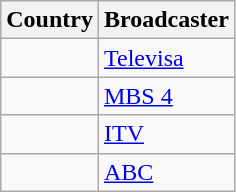<table class="wikitable">
<tr>
<th align=center>Country</th>
<th align=center>Broadcaster</th>
</tr>
<tr>
<td></td>
<td><a href='#'>Televisa</a></td>
</tr>
<tr>
<td></td>
<td><a href='#'>MBS 4</a></td>
</tr>
<tr>
<td></td>
<td><a href='#'>ITV</a></td>
</tr>
<tr>
<td></td>
<td><a href='#'>ABC</a></td>
</tr>
</table>
